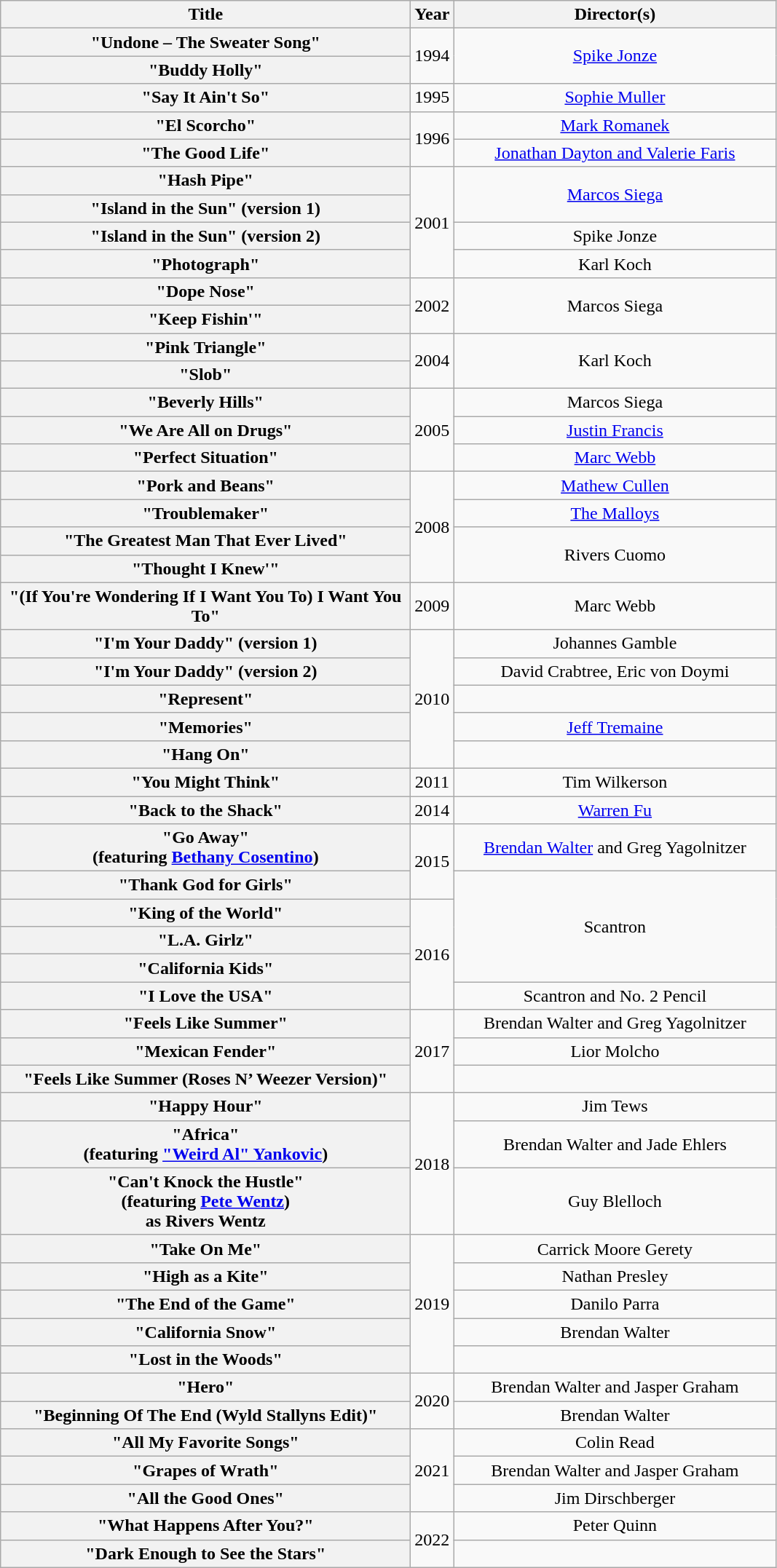<table class="wikitable plainrowheaders" style="text-align:center;">
<tr>
<th scope="col" style="width:23em;">Title</th>
<th scope="col" style="width:1em;">Year</th>
<th scope="col" style="width:18em;">Director(s)</th>
</tr>
<tr>
<th scope="row">"Undone – The Sweater Song"</th>
<td rowspan="2">1994</td>
<td rowspan="2"><a href='#'>Spike Jonze</a></td>
</tr>
<tr>
<th scope="row">"Buddy Holly"</th>
</tr>
<tr>
<th scope="row">"Say It Ain't So"</th>
<td>1995</td>
<td><a href='#'>Sophie Muller</a></td>
</tr>
<tr>
<th scope="row">"El Scorcho"</th>
<td rowspan="2">1996</td>
<td><a href='#'>Mark Romanek</a></td>
</tr>
<tr>
<th scope="row">"The Good Life"</th>
<td><a href='#'>Jonathan Dayton and Valerie Faris</a></td>
</tr>
<tr>
<th scope="row">"Hash Pipe"</th>
<td rowspan="4">2001</td>
<td rowspan="2"><a href='#'>Marcos Siega</a></td>
</tr>
<tr>
<th scope="row">"Island in the Sun" (version 1)</th>
</tr>
<tr>
<th scope="row">"Island in the Sun" (version 2)</th>
<td>Spike Jonze</td>
</tr>
<tr>
<th scope="row">"Photograph"</th>
<td>Karl Koch</td>
</tr>
<tr>
<th scope="row">"Dope Nose"</th>
<td rowspan="2">2002</td>
<td rowspan="2">Marcos Siega</td>
</tr>
<tr>
<th scope="row">"Keep Fishin'"</th>
</tr>
<tr>
<th scope="row">"Pink Triangle"</th>
<td rowspan="2">2004</td>
<td rowspan="2">Karl Koch</td>
</tr>
<tr>
<th - scope="row">"Slob"</th>
</tr>
<tr>
<th scope="row">"Beverly Hills"</th>
<td rowspan="3">2005</td>
<td>Marcos Siega</td>
</tr>
<tr>
<th scope="row">"We Are All on Drugs"</th>
<td><a href='#'>Justin Francis</a></td>
</tr>
<tr>
<th scope="row">"Perfect Situation"</th>
<td><a href='#'>Marc Webb</a></td>
</tr>
<tr>
<th scope="row">"Pork and Beans"</th>
<td rowspan="4">2008</td>
<td><a href='#'>Mathew Cullen</a></td>
</tr>
<tr>
<th scope="row">"Troublemaker"</th>
<td><a href='#'>The Malloys</a></td>
</tr>
<tr>
<th scope="row">"The Greatest Man That Ever Lived"</th>
<td rowspan="2">Rivers Cuomo</td>
</tr>
<tr>
<th scope="row">"Thought I Knew'"</th>
</tr>
<tr>
<th scope="row">"(If You're Wondering If I Want You To) I Want You To"</th>
<td>2009</td>
<td>Marc Webb</td>
</tr>
<tr>
<th scope="row">"I'm Your Daddy" (version 1)</th>
<td rowspan="5">2010</td>
<td>Johannes Gamble</td>
</tr>
<tr>
<th scope="row">"I'm Your Daddy" (version 2)</th>
<td>David Crabtree, Eric von Doymi</td>
</tr>
<tr>
<th scope="row">"Represent"</th>
<td></td>
</tr>
<tr>
<th scope="row">"Memories"</th>
<td><a href='#'>Jeff Tremaine</a></td>
</tr>
<tr>
<th scope="row">"Hang On"</th>
<td></td>
</tr>
<tr>
<th scope="row">"You Might Think"</th>
<td>2011</td>
<td>Tim Wilkerson</td>
</tr>
<tr>
<th scope="row">"Back to the Shack"</th>
<td>2014</td>
<td><a href='#'>Warren Fu</a></td>
</tr>
<tr>
<th scope="row">"Go Away"<br><span>(featuring <a href='#'>Bethany Cosentino</a>)</span></th>
<td rowspan="2">2015</td>
<td><a href='#'>Brendan Walter</a> and Greg Yagolnitzer</td>
</tr>
<tr>
<th scope="row">"Thank God for Girls"</th>
<td rowspan="4">Scantron</td>
</tr>
<tr>
<th scope="row">"King of the World"</th>
<td rowspan="4">2016</td>
</tr>
<tr>
<th scope="row">"L.A. Girlz"</th>
</tr>
<tr>
<th scope="row">"California Kids"</th>
</tr>
<tr>
<th scope="row">"I Love the USA"</th>
<td>Scantron and No. 2 Pencil</td>
</tr>
<tr>
<th scope="row">"Feels Like Summer"</th>
<td rowspan="3">2017</td>
<td>Brendan Walter and Greg Yagolnitzer</td>
</tr>
<tr>
<th scope="row">"Mexican Fender"</th>
<td>Lior Molcho</td>
</tr>
<tr>
<th scope="row">"Feels Like Summer (Roses N’ Weezer Version)"</th>
<td></td>
</tr>
<tr>
<th scope="row">"Happy Hour"</th>
<td rowspan="3">2018</td>
<td>Jim Tews</td>
</tr>
<tr>
<th scope="row">"Africa"<br><span>(featuring <a href='#'>"Weird Al" Yankovic</a>)</span></th>
<td>Brendan Walter and Jade Ehlers</td>
</tr>
<tr>
<th scope="row">"Can't Knock the Hustle"<br><span>(featuring <a href='#'>Pete Wentz</a>)</span> <br><span>as Rivers Wentz</span></th>
<td>Guy Blelloch</td>
</tr>
<tr>
<th scope="row">"Take On Me"</th>
<td rowspan="5">2019</td>
<td>Carrick Moore Gerety</td>
</tr>
<tr>
<th scope="row">"High as a Kite"</th>
<td>Nathan Presley</td>
</tr>
<tr>
<th scope="row">"The End of the Game"</th>
<td>Danilo Parra</td>
</tr>
<tr>
<th scope="row">"California Snow"</th>
<td>Brendan Walter</td>
</tr>
<tr>
<th scope="row">"Lost in the Woods"</th>
<td></td>
</tr>
<tr>
<th scope="row">"Hero"</th>
<td rowspan="2">2020</td>
<td>Brendan Walter and Jasper Graham</td>
</tr>
<tr>
<th scope="row">"Beginning Of The End (Wyld Stallyns Edit)"</th>
<td>Brendan Walter</td>
</tr>
<tr>
<th scope="row">"All My Favorite Songs"</th>
<td rowspan="3">2021</td>
<td>Colin Read</td>
</tr>
<tr>
<th scope="row">"Grapes of Wrath"</th>
<td>Brendan Walter and Jasper Graham</td>
</tr>
<tr>
<th scope="row">"All the Good Ones"</th>
<td>Jim Dirschberger</td>
</tr>
<tr>
<th scope="row">"What Happens After You?"</th>
<td rowspan="2">2022</td>
<td>Peter Quinn</td>
</tr>
<tr>
<th scope="row">"Dark Enough to See the Stars"</th>
<td></td>
</tr>
</table>
